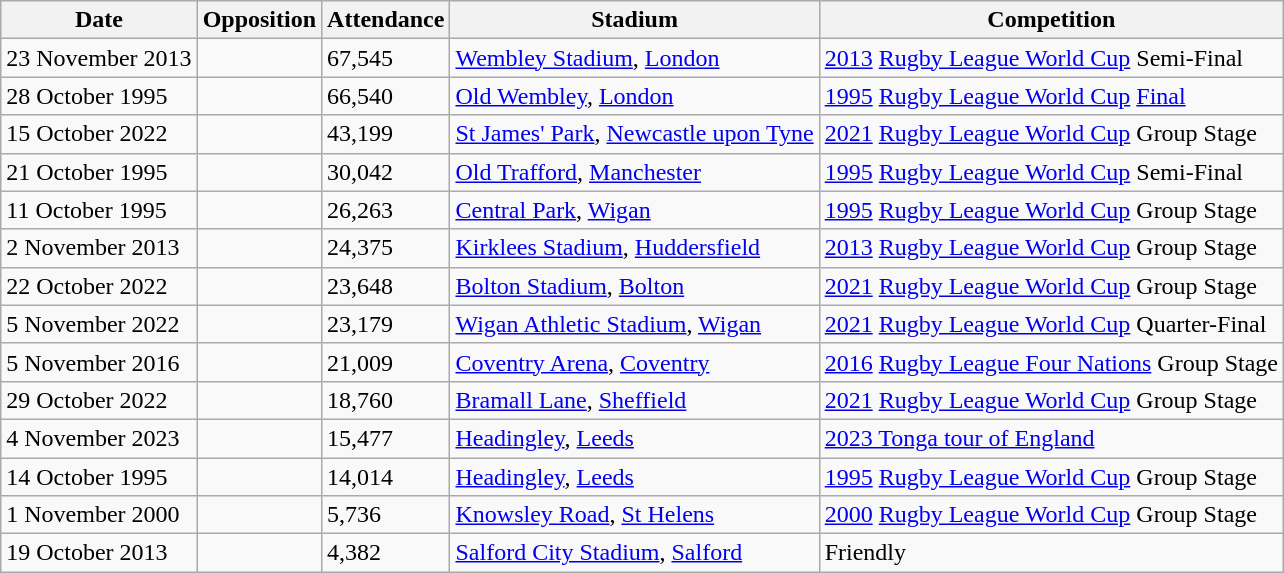<table class="wikitable">
<tr>
<th>Date</th>
<th>Opposition</th>
<th>Attendance</th>
<th>Stadium</th>
<th>Competition</th>
</tr>
<tr>
<td>23 November 2013</td>
<td></td>
<td>67,545</td>
<td><a href='#'>Wembley Stadium</a>, <a href='#'>London</a></td>
<td><a href='#'>2013</a> <a href='#'>Rugby League World Cup</a> Semi-Final</td>
</tr>
<tr>
<td>28 October 1995</td>
<td></td>
<td>66,540</td>
<td><a href='#'>Old Wembley</a>, <a href='#'>London</a></td>
<td><a href='#'>1995</a> <a href='#'>Rugby League World Cup</a> <a href='#'>Final</a></td>
</tr>
<tr>
<td>15 October 2022</td>
<td></td>
<td>43,199</td>
<td><a href='#'>St James' Park</a>, <a href='#'>Newcastle upon Tyne</a></td>
<td><a href='#'>2021</a> <a href='#'>Rugby League World Cup</a> Group Stage</td>
</tr>
<tr>
<td>21 October 1995</td>
<td></td>
<td>30,042</td>
<td><a href='#'>Old Trafford</a>, <a href='#'>Manchester</a></td>
<td><a href='#'>1995</a> <a href='#'>Rugby League World Cup</a> Semi-Final</td>
</tr>
<tr>
<td>11 October 1995</td>
<td></td>
<td>26,263</td>
<td><a href='#'>Central Park</a>, <a href='#'>Wigan</a></td>
<td><a href='#'>1995</a> <a href='#'>Rugby League World Cup</a> Group Stage</td>
</tr>
<tr>
<td>2 November 2013</td>
<td></td>
<td>24,375</td>
<td><a href='#'>Kirklees Stadium</a>, <a href='#'>Huddersfield</a></td>
<td><a href='#'>2013</a> <a href='#'>Rugby League World Cup</a> Group Stage</td>
</tr>
<tr>
<td>22 October 2022</td>
<td></td>
<td>23,648</td>
<td><a href='#'>Bolton Stadium</a>, <a href='#'>Bolton</a></td>
<td><a href='#'>2021</a> <a href='#'>Rugby League World Cup</a> Group Stage</td>
</tr>
<tr>
<td>5 November 2022</td>
<td></td>
<td>23,179</td>
<td><a href='#'>Wigan Athletic Stadium</a>, <a href='#'>Wigan</a></td>
<td><a href='#'>2021</a> <a href='#'>Rugby League World Cup</a> Quarter-Final</td>
</tr>
<tr>
<td>5 November 2016</td>
<td></td>
<td>21,009</td>
<td><a href='#'>Coventry Arena</a>, <a href='#'>Coventry</a></td>
<td><a href='#'>2016</a> <a href='#'>Rugby League Four Nations</a> Group Stage</td>
</tr>
<tr>
<td>29 October 2022</td>
<td></td>
<td>18,760</td>
<td><a href='#'>Bramall Lane</a>, <a href='#'>Sheffield</a></td>
<td><a href='#'>2021</a> <a href='#'>Rugby League World Cup</a> Group Stage</td>
</tr>
<tr>
<td>4 November 2023</td>
<td></td>
<td>15,477</td>
<td><a href='#'>Headingley</a>, <a href='#'>Leeds</a></td>
<td><a href='#'>2023 Tonga tour of England</a></td>
</tr>
<tr>
<td>14 October 1995</td>
<td></td>
<td>14,014</td>
<td><a href='#'>Headingley</a>, <a href='#'>Leeds</a></td>
<td><a href='#'>1995</a> <a href='#'>Rugby League World Cup</a> Group Stage</td>
</tr>
<tr>
<td>1 November 2000</td>
<td></td>
<td>5,736</td>
<td><a href='#'>Knowsley Road</a>, <a href='#'>St Helens</a></td>
<td><a href='#'>2000</a> <a href='#'>Rugby League World Cup</a> Group Stage</td>
</tr>
<tr>
<td>19 October 2013</td>
<td></td>
<td>4,382</td>
<td><a href='#'>Salford City Stadium</a>, <a href='#'>Salford</a></td>
<td>Friendly</td>
</tr>
</table>
